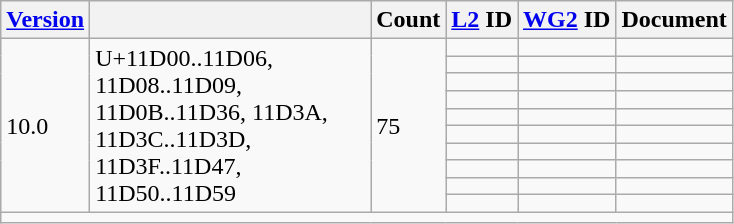<table class="wikitable sticky-header">
<tr>
<th><a href='#'>Version</a></th>
<th></th>
<th>Count</th>
<th><a href='#'>L2</a> ID</th>
<th><a href='#'>WG2</a> ID</th>
<th>Document</th>
</tr>
<tr>
<td rowspan="10">10.0</td>
<td rowspan="10" width="180">U+11D00..11D06, 11D08..11D09, 11D0B..11D36, 11D3A, 11D3C..11D3D, 11D3F..11D47, 11D50..11D59</td>
<td rowspan="10">75</td>
<td></td>
<td></td>
<td></td>
</tr>
<tr>
<td></td>
<td></td>
<td></td>
</tr>
<tr>
<td></td>
<td></td>
<td></td>
</tr>
<tr>
<td></td>
<td></td>
<td></td>
</tr>
<tr>
<td></td>
<td></td>
<td></td>
</tr>
<tr>
<td></td>
<td></td>
<td></td>
</tr>
<tr>
<td></td>
<td></td>
<td></td>
</tr>
<tr>
<td></td>
<td></td>
<td></td>
</tr>
<tr>
<td></td>
<td></td>
<td></td>
</tr>
<tr>
<td></td>
<td></td>
<td></td>
</tr>
<tr class="sortbottom">
<td colspan="6"></td>
</tr>
</table>
